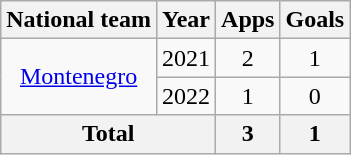<table class="wikitable" style="text-align:center">
<tr>
<th>National team</th>
<th>Year</th>
<th>Apps</th>
<th>Goals</th>
</tr>
<tr>
<td rowspan="2"><a href='#'>Montenegro</a></td>
<td>2021</td>
<td>2</td>
<td>1</td>
</tr>
<tr>
<td>2022</td>
<td>1</td>
<td>0</td>
</tr>
<tr>
<th colspan="2">Total</th>
<th>3</th>
<th>1</th>
</tr>
</table>
